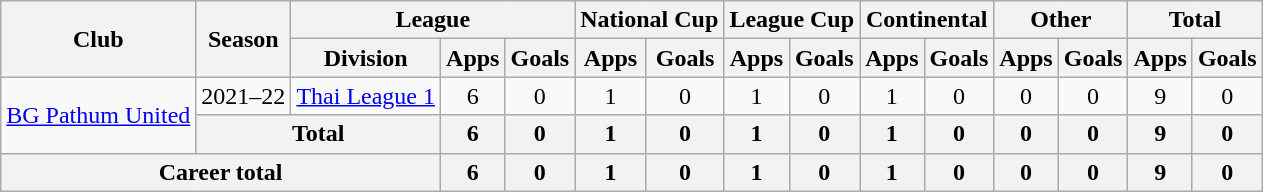<table class="wikitable" style="text-align: center;">
<tr>
<th rowspan="2">Club</th>
<th rowspan="2">Season</th>
<th colspan="3">League</th>
<th colspan="2">National Cup</th>
<th colspan="2">League Cup</th>
<th colspan="2">Continental</th>
<th colspan="2">Other</th>
<th colspan="2">Total</th>
</tr>
<tr>
<th>Division</th>
<th>Apps</th>
<th>Goals</th>
<th>Apps</th>
<th>Goals</th>
<th>Apps</th>
<th>Goals</th>
<th>Apps</th>
<th>Goals</th>
<th>Apps</th>
<th>Goals</th>
<th>Apps</th>
<th>Goals</th>
</tr>
<tr>
<td rowspan=2><a href='#'>BG Pathum United</a></td>
<td>2021–22</td>
<td><a href='#'>Thai League 1</a></td>
<td>6</td>
<td>0</td>
<td>1</td>
<td>0</td>
<td>1</td>
<td>0</td>
<td>1</td>
<td>0</td>
<td>0</td>
<td>0</td>
<td>9</td>
<td>0</td>
</tr>
<tr>
<th colspan="2">Total</th>
<th>6</th>
<th>0</th>
<th>1</th>
<th>0</th>
<th>1</th>
<th>0</th>
<th>1</th>
<th>0</th>
<th>0</th>
<th>0</th>
<th>9</th>
<th>0</th>
</tr>
<tr>
<th colspan="3">Career total</th>
<th>6</th>
<th>0</th>
<th>1</th>
<th>0</th>
<th>1</th>
<th>0</th>
<th>1</th>
<th>0</th>
<th>0</th>
<th>0</th>
<th>9</th>
<th>0</th>
</tr>
</table>
